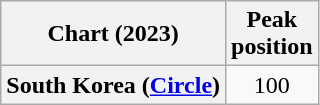<table class="wikitable plainrowheaders" style="text-align:center">
<tr>
<th scope="col">Chart (2023)</th>
<th scope="col">Peak<br>position</th>
</tr>
<tr>
<th scope="row">South Korea (<a href='#'>Circle</a>)</th>
<td>100</td>
</tr>
</table>
